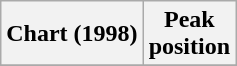<table class="wikitable plainrowheaders sortable" style="text-align:center;" border="1">
<tr>
<th scope="col">Chart (1998)</th>
<th scope="col">Peak<br>position</th>
</tr>
<tr>
</tr>
</table>
